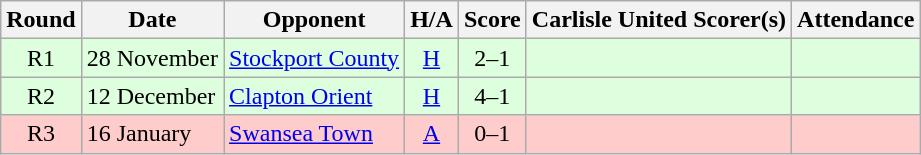<table class="wikitable" style="text-align:center">
<tr>
<th>Round</th>
<th>Date</th>
<th>Opponent</th>
<th>H/A</th>
<th>Score</th>
<th>Carlisle United Scorer(s)</th>
<th>Attendance</th>
</tr>
<tr bgcolor=#ddffdd>
<td>R1</td>
<td align=left>28 November</td>
<td align=left><a href='#'>Stockport County</a></td>
<td><a href='#'>H</a></td>
<td>2–1</td>
<td align=left></td>
<td></td>
</tr>
<tr bgcolor=#ddffdd>
<td>R2</td>
<td align=left>12 December</td>
<td align=left><a href='#'>Clapton Orient</a></td>
<td><a href='#'>H</a></td>
<td>4–1</td>
<td align=left></td>
<td></td>
</tr>
<tr bgcolor=#FFCCCC>
<td>R3</td>
<td align=left>16 January</td>
<td align=left><a href='#'>Swansea Town</a></td>
<td><a href='#'>A</a></td>
<td>0–1</td>
<td align=left></td>
<td></td>
</tr>
</table>
